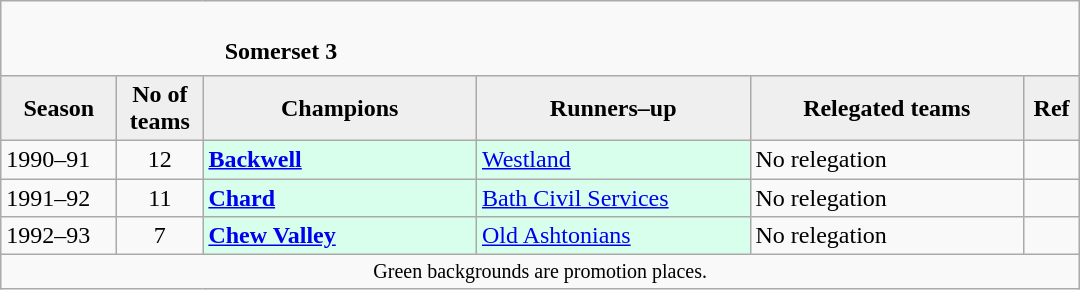<table class="wikitable" style="text-align: left;">
<tr>
<td colspan="11" cellpadding="0" cellspacing="0"><br><table border="0" style="width:100%;" cellpadding="0" cellspacing="0">
<tr>
<td style="width:20%; border:0;"></td>
<td style="border:0;"><strong>Somerset 3</strong></td>
<td style="width:20%; border:0;"></td>
</tr>
</table>
</td>
</tr>
<tr>
<th style="background:#efefef; width:70px;">Season</th>
<th style="background:#efefef; width:50px;">No of teams</th>
<th style="background:#efefef; width:175px;">Champions</th>
<th style="background:#efefef; width:175px;">Runners–up</th>
<th style="background:#efefef; width:175px;">Relegated teams</th>
<th style="background:#efefef; width:30px;">Ref</th>
</tr>
<tr align=left>
<td>1990–91</td>
<td style="text-align: center;">12</td>
<td style="background:#d8ffeb;"><strong><a href='#'>Backwell</a></strong></td>
<td style="background:#d8ffeb;"><a href='#'>Westland</a></td>
<td>No relegation</td>
<td></td>
</tr>
<tr>
<td>1991–92</td>
<td style="text-align: center;">11</td>
<td style="background:#d8ffeb;"><strong><a href='#'>Chard</a></strong></td>
<td style="background:#d8ffeb;"><a href='#'>Bath Civil Services</a></td>
<td>No relegation</td>
<td></td>
</tr>
<tr>
<td>1992–93</td>
<td style="text-align: center;">7</td>
<td style="background:#d8ffeb;"><strong><a href='#'>Chew Valley</a></strong></td>
<td style="background:#d8ffeb;"><a href='#'>Old Ashtonians</a></td>
<td>No relegation</td>
<td></td>
</tr>
<tr>
<td colspan="15"  style="border:0; font-size:smaller; text-align:center;">Green backgrounds are promotion places.</td>
</tr>
</table>
